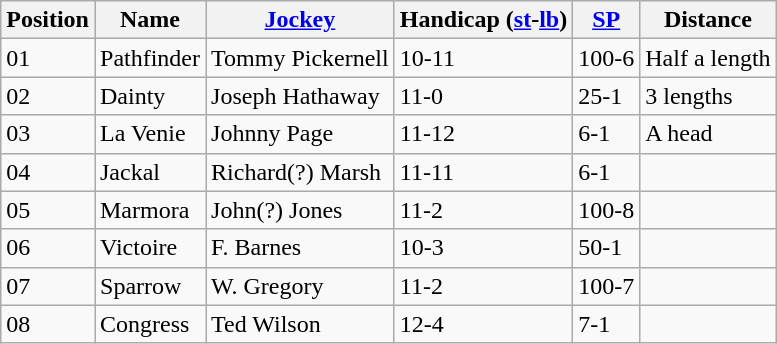<table class="wikitable sortable">
<tr>
<th data-sort-type="number">Position</th>
<th>Name</th>
<th><a href='#'>Jockey</a></th>
<th>Handicap (<a href='#'>st</a>-<a href='#'>lb</a>)</th>
<th><a href='#'>SP</a></th>
<th>Distance</th>
</tr>
<tr>
<td>01</td>
<td>Pathfinder</td>
<td>Tommy Pickernell</td>
<td>10-11</td>
<td>100-6</td>
<td>Half a length</td>
</tr>
<tr>
<td>02</td>
<td>Dainty</td>
<td>Joseph Hathaway</td>
<td>11-0</td>
<td>25-1</td>
<td>3 lengths</td>
</tr>
<tr>
<td>03</td>
<td>La Venie</td>
<td>Johnny Page</td>
<td>11-12</td>
<td>6-1</td>
<td>A head</td>
</tr>
<tr>
<td>04</td>
<td>Jackal</td>
<td>Richard(?) Marsh</td>
<td>11-11</td>
<td>6-1</td>
<td></td>
</tr>
<tr>
<td>05</td>
<td>Marmora</td>
<td>John(?) Jones</td>
<td>11-2</td>
<td>100-8</td>
<td></td>
</tr>
<tr>
<td>06</td>
<td>Victoire</td>
<td>F. Barnes</td>
<td>10-3</td>
<td>50-1</td>
<td></td>
</tr>
<tr>
<td>07</td>
<td>Sparrow</td>
<td>W. Gregory</td>
<td>11-2</td>
<td>100-7</td>
<td></td>
</tr>
<tr>
<td>08</td>
<td>Congress</td>
<td>Ted Wilson</td>
<td>12-4</td>
<td>7-1</td>
<td></td>
</tr>
</table>
